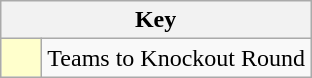<table class="wikitable" style="text-align: center;">
<tr>
<th colspan=2>Key</th>
</tr>
<tr>
<td style="background:#ffffcc; width:20px;"></td>
<td align=left>Teams to Knockout Round</td>
</tr>
</table>
